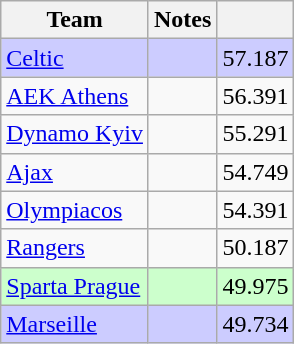<table class="wikitable" style="float:left; margin-right:1em">
<tr>
<th>Team</th>
<th>Notes</th>
<th></th>
</tr>
<tr bgcolor=#ccccff>
<td> <a href='#'>Celtic</a></td>
<td></td>
<td align=right>57.187</td>
</tr>
<tr>
<td> <a href='#'>AEK Athens</a></td>
<td></td>
<td align=right>56.391</td>
</tr>
<tr>
<td> <a href='#'>Dynamo Kyiv</a></td>
<td></td>
<td align=right>55.291</td>
</tr>
<tr>
<td> <a href='#'>Ajax</a></td>
<td></td>
<td align=right>54.749</td>
</tr>
<tr>
<td> <a href='#'>Olympiacos</a></td>
<td></td>
<td align=right>54.391</td>
</tr>
<tr>
<td> <a href='#'>Rangers</a></td>
<td></td>
<td align=right>50.187</td>
</tr>
<tr bgcolor=#ccffcc>
<td> <a href='#'>Sparta Prague</a></td>
<td></td>
<td align=right>49.975</td>
</tr>
<tr bgcolor=#ccccff>
<td> <a href='#'>Marseille</a></td>
<td></td>
<td align=right>49.734</td>
</tr>
</table>
